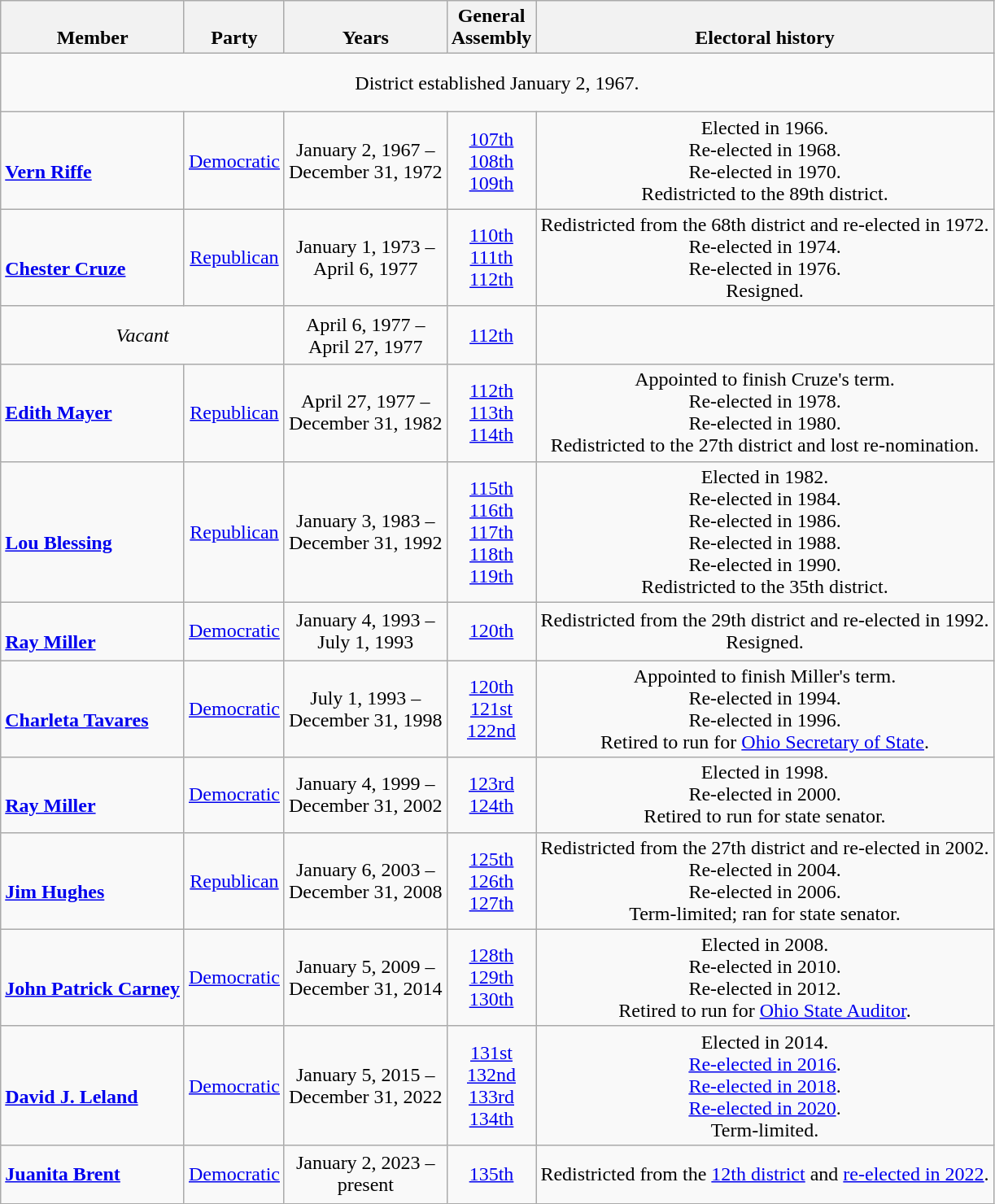<table class=wikitable style="text-align:center">
<tr valign=bottom>
<th>Member</th>
<th>Party</th>
<th>Years</th>
<th>General<br>Assembly</th>
<th>Electoral history</th>
</tr>
<tr style="height:3em">
<td colspan=5>District established January 2, 1967.</td>
</tr>
<tr style="height:3em">
<td align=left><br><strong><a href='#'>Vern Riffe</a></strong><br></td>
<td><a href='#'>Democratic</a></td>
<td>January 2, 1967 –<br>December 31, 1972</td>
<td><a href='#'>107th</a><br><a href='#'>108th</a><br><a href='#'>109th</a></td>
<td>Elected in 1966.<br>Re-elected in 1968.<br>Re-elected in 1970.<br>Redistricted to the 89th district.</td>
</tr>
<tr style="height:3em">
<td align=left><br><strong><a href='#'>Chester Cruze</a></strong><br></td>
<td><a href='#'>Republican</a></td>
<td>January 1, 1973 –<br>April 6, 1977</td>
<td><a href='#'>110th</a><br><a href='#'>111th</a><br><a href='#'>112th</a></td>
<td>Redistricted from the 68th district and re-elected in 1972.<br>Re-elected in 1974.<br>Re-elected in 1976.<br>Resigned.</td>
</tr>
<tr style="height:3em">
<td colspan=2><em>Vacant</em></td>
<td nowrap>April 6, 1977 –<br>April 27, 1977</td>
<td><a href='#'>112th</a></td>
<td></td>
</tr>
<tr style="height:3em">
<td align=left><strong><a href='#'>Edith Mayer</a></strong><br></td>
<td><a href='#'>Republican</a></td>
<td>April 27, 1977 –<br>December 31, 1982</td>
<td><a href='#'>112th</a><br><a href='#'>113th</a><br><a href='#'>114th</a></td>
<td>Appointed to finish Cruze's term.<br>Re-elected in 1978.<br>Re-elected in 1980.<br>Redistricted to the 27th district and lost re-nomination.</td>
</tr>
<tr style="height:3em">
<td align=left><br><strong><a href='#'>Lou Blessing</a></strong><br></td>
<td><a href='#'>Republican</a></td>
<td>January 3, 1983 –<br>December 31, 1992</td>
<td><a href='#'>115th</a><br><a href='#'>116th</a><br><a href='#'>117th</a><br><a href='#'>118th</a><br><a href='#'>119th</a></td>
<td>Elected in 1982.<br>Re-elected in 1984.<br>Re-elected in 1986.<br>Re-elected in 1988.<br>Re-elected in 1990.<br>Redistricted to the 35th district.</td>
</tr>
<tr style="height:3em">
<td align=left><br><strong><a href='#'>Ray Miller</a></strong><br></td>
<td><a href='#'>Democratic</a></td>
<td>January 4, 1993 –<br>July 1, 1993</td>
<td><a href='#'>120th</a></td>
<td>Redistricted from the 29th district and re-elected in 1992.<br>Resigned.</td>
</tr>
<tr style="height:3em">
<td align=left><br><strong><a href='#'>Charleta Tavares</a></strong><br></td>
<td><a href='#'>Democratic</a></td>
<td>July 1, 1993 –<br>December 31, 1998</td>
<td><a href='#'>120th</a><br><a href='#'>121st</a><br><a href='#'>122nd</a></td>
<td>Appointed to finish Miller's term.<br>Re-elected in 1994.<br>Re-elected in 1996.<br>Retired to run for <a href='#'>Ohio Secretary of State</a>.</td>
</tr>
<tr style="height:3em">
<td align=left><br><strong><a href='#'>Ray Miller</a></strong><br></td>
<td><a href='#'>Democratic</a></td>
<td>January 4, 1999 –<br>December 31, 2002</td>
<td><a href='#'>123rd</a><br><a href='#'>124th</a></td>
<td>Elected in 1998.<br>Re-elected in 2000.<br>Retired to run for state senator.</td>
</tr>
<tr style="height:3em">
<td align=left><br><strong><a href='#'>Jim Hughes</a></strong><br></td>
<td><a href='#'>Republican</a></td>
<td>January 6, 2003 –<br>December 31, 2008</td>
<td><a href='#'>125th</a><br><a href='#'>126th</a><br><a href='#'>127th</a><br></td>
<td>Redistricted from the 27th district and re-elected in 2002.<br>Re-elected in 2004.<br>Re-elected in 2006.<br>Term-limited; ran for state senator.</td>
</tr>
<tr style="height:3em">
<td align=left><br><strong><a href='#'>John Patrick Carney</a></strong><br></td>
<td><a href='#'>Democratic</a></td>
<td>January 5, 2009 –<br>December 31, 2014</td>
<td><a href='#'>128th</a><br><a href='#'>129th</a><br><a href='#'>130th</a></td>
<td>Elected in 2008.<br>Re-elected in 2010.<br>Re-elected in 2012.<br>Retired to run for <a href='#'>Ohio State Auditor</a>.</td>
</tr>
<tr style="height:3em">
<td align=left><br><strong><a href='#'>David J. Leland</a></strong><br></td>
<td><a href='#'>Democratic</a></td>
<td>January 5, 2015 –<br>December 31, 2022</td>
<td><a href='#'>131st</a><br><a href='#'>132nd</a><br><a href='#'>133rd</a><br><a href='#'>134th</a></td>
<td>Elected in 2014.<br><a href='#'>Re-elected in 2016</a>.<br><a href='#'>Re-elected in 2018</a>.<br><a href='#'>Re-elected in 2020</a>.<br>Term-limited.</td>
</tr>
<tr style="height:3em">
<td align=left><strong><a href='#'>Juanita Brent</a></strong><br></td>
<td><a href='#'>Democratic</a></td>
<td>January 2, 2023 –<br>present</td>
<td><a href='#'>135th</a></td>
<td>Redistricted from the <a href='#'>12th district</a> and <a href='#'>re-elected in 2022</a>.</td>
</tr>
</table>
